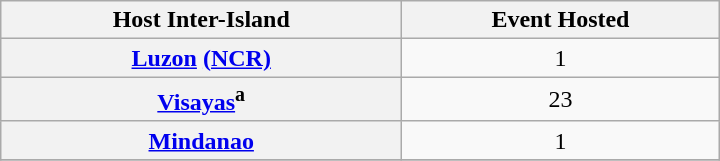<table class="wikitable plainrowheaders" style="text-align:center; width:30em; margin-right:1em;">
<tr>
<th scope="col">Host Inter-Island</th>
<th scope="col">Event Hosted</th>
</tr>
<tr>
<th scope="row"><a href='#'>Luzon</a> <a href='#'>(NCR)</a></th>
<td>1</td>
</tr>
<tr>
<th scope="row"><a href='#'>Visayas</a><sup>a</sup></th>
<td>23</td>
</tr>
<tr>
<th scope="row"><a href='#'>Mindanao</a></th>
<td>1</td>
</tr>
<tr>
</tr>
</table>
